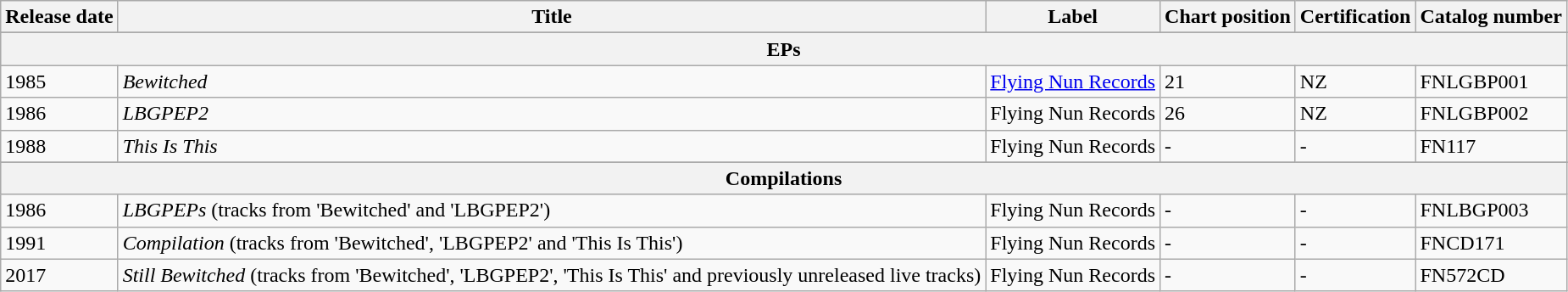<table class="wikitable">
<tr>
<th>Release date</th>
<th>Title</th>
<th>Label</th>
<th>Chart position</th>
<th>Certification</th>
<th>Catalog number</th>
</tr>
<tr>
</tr>
<tr>
</tr>
<tr bgcolor="#DDDDDD">
<th colspan=7>EPs</th>
</tr>
<tr>
<td>1985</td>
<td><em>Bewitched</em></td>
<td><a href='#'>Flying Nun Records</a></td>
<td>21</td>
<td>NZ</td>
<td>FNLGBP001</td>
</tr>
<tr>
<td>1986</td>
<td><em>LBGPEP2</em></td>
<td>Flying Nun Records</td>
<td>26</td>
<td>NZ</td>
<td>FNLGBP002</td>
</tr>
<tr>
<td>1988</td>
<td><em>This Is This</em></td>
<td>Flying Nun Records</td>
<td>-</td>
<td>-</td>
<td>FN117</td>
</tr>
<tr>
</tr>
<tr>
</tr>
<tr bgcolor="#DDDDDD">
<th colspan=7>Compilations</th>
</tr>
<tr>
<td>1986</td>
<td><em>LBGPEPs</em> (tracks from 'Bewitched' and 'LBGPEP2')</td>
<td>Flying Nun Records</td>
<td>-</td>
<td>-</td>
<td>FNLBGP003</td>
</tr>
<tr>
<td>1991</td>
<td><em>Compilation</em> (tracks from 'Bewitched', 'LBGPEP2' and 'This Is This')</td>
<td>Flying Nun Records</td>
<td>-</td>
<td>-</td>
<td>FNCD171</td>
</tr>
<tr>
<td>2017</td>
<td><em>Still Bewitched</em> (tracks from 'Bewitched', 'LBGPEP2', 'This Is This' and previously unreleased live tracks)</td>
<td>Flying Nun Records</td>
<td>-</td>
<td>-</td>
<td>FN572CD</td>
</tr>
</table>
